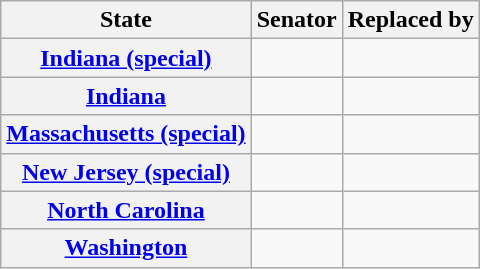<table class="wikitable sortable plainrowheaders">
<tr>
<th scope="col">State</th>
<th scope="col">Senator</th>
<th scope="col">Replaced by</th>
</tr>
<tr>
<th><a href='#'>Indiana (special)</a></th>
<td></td>
<td></td>
</tr>
<tr>
<th><a href='#'>Indiana</a></th>
<td></td>
<td></td>
</tr>
<tr>
<th><a href='#'>Massachusetts (special)</a></th>
<td></td>
<td></td>
</tr>
<tr>
<th><a href='#'>New Jersey (special)</a></th>
<td></td>
<td></td>
</tr>
<tr>
<th><a href='#'>North Carolina</a></th>
<td></td>
<td></td>
</tr>
<tr>
<th><a href='#'>Washington</a></th>
<td></td>
<td></td>
</tr>
</table>
